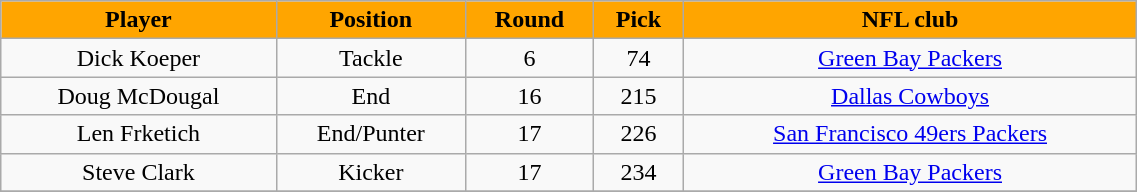<table class="wikitable" width="60%">
<tr align="center"  style="background:orange;color:black;">
<td><strong>Player</strong></td>
<td><strong>Position</strong></td>
<td><strong>Round</strong></td>
<td><strong>Pick</strong></td>
<td><strong>NFL club</strong></td>
</tr>
<tr align="center" bgcolor="">
<td>Dick Koeper</td>
<td>Tackle</td>
<td>6</td>
<td>74</td>
<td><a href='#'>Green Bay Packers</a></td>
</tr>
<tr align="center" bgcolor="">
<td>Doug McDougal</td>
<td>End</td>
<td>16</td>
<td>215</td>
<td><a href='#'>Dallas Cowboys</a></td>
</tr>
<tr align="center" bgcolor="">
<td>Len Frketich</td>
<td>End/Punter</td>
<td>17</td>
<td>226</td>
<td><a href='#'>San Francisco 49ers Packers</a></td>
</tr>
<tr align="center" bgcolor="">
<td>Steve Clark</td>
<td>Kicker</td>
<td>17</td>
<td>234</td>
<td><a href='#'>Green Bay Packers</a></td>
</tr>
<tr align="center" bgcolor="">
</tr>
</table>
